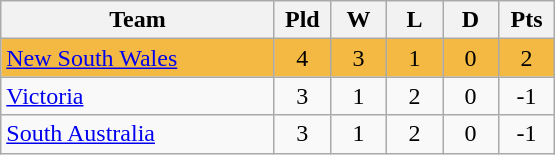<table class="wikitable" style="text-align:center;">
<tr>
<th width=175>Team</th>
<th style="width:30px;" abbr="Played">Pld</th>
<th style="width:30px;" abbr="Won">W</th>
<th style="width:30px;" abbr="Lost">L</th>
<th style="width:30px;" abbr="Drawn">D</th>
<th style="width:30px;" abbr="Points">Pts</th>
</tr>
<tr style="background:#f4b942;">
<td style="text-align:left;"><a href='#'>New South Wales</a></td>
<td>4</td>
<td>3</td>
<td>1</td>
<td>0</td>
<td>2</td>
</tr>
<tr>
<td style="text-align:left;"><a href='#'>Victoria</a></td>
<td>3</td>
<td>1</td>
<td>2</td>
<td>0</td>
<td>-1</td>
</tr>
<tr>
<td style="text-align:left;"><a href='#'>South Australia</a></td>
<td>3</td>
<td>1</td>
<td>2</td>
<td>0</td>
<td>-1</td>
</tr>
</table>
